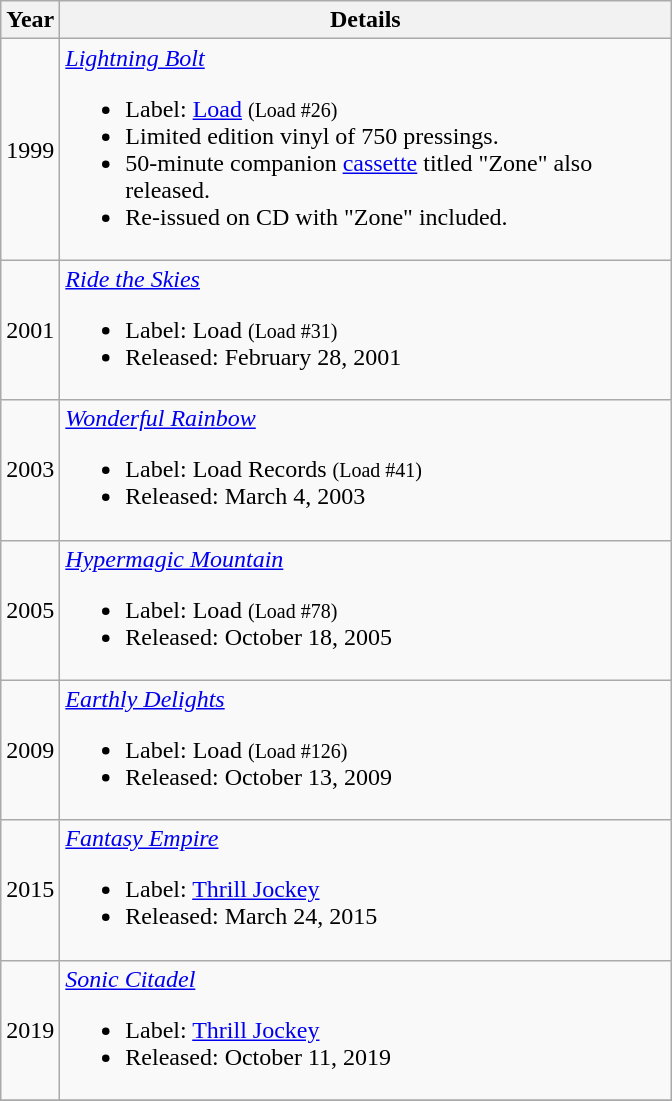<table class="wikitable">
<tr>
<th>Year</th>
<th width="400">Details</th>
</tr>
<tr>
<td>1999</td>
<td><em><a href='#'>Lightning Bolt</a></em><br><ul><li>Label: <a href='#'>Load</a> <small>(Load #26)</small></li><li>Limited edition vinyl of 750 pressings.</li><li>50-minute companion <a href='#'>cassette</a> titled "Zone" also released.</li><li>Re-issued on CD with "Zone" included.</li></ul></td>
</tr>
<tr>
<td>2001</td>
<td><em><a href='#'>Ride the Skies</a></em><br><ul><li>Label: Load <small>(Load #31)</small></li><li>Released: February 28, 2001</li></ul></td>
</tr>
<tr>
<td>2003</td>
<td><em><a href='#'>Wonderful Rainbow</a></em><br><ul><li>Label: Load Records <small>(Load #41)</small></li><li>Released: March 4, 2003</li></ul></td>
</tr>
<tr>
<td>2005</td>
<td><em><a href='#'>Hypermagic Mountain</a></em><br><ul><li>Label: Load <small>(Load #78)</small></li><li>Released: October 18, 2005</li></ul></td>
</tr>
<tr>
<td>2009</td>
<td><em><a href='#'>Earthly Delights</a></em><br><ul><li>Label: Load <small>(Load #126)</small></li><li>Released: October 13, 2009</li></ul></td>
</tr>
<tr>
<td>2015</td>
<td><em><a href='#'>Fantasy Empire</a></em><br><ul><li>Label: <a href='#'>Thrill Jockey</a></li><li>Released: March 24, 2015</li></ul></td>
</tr>
<tr>
<td>2019</td>
<td><em><a href='#'>Sonic Citadel</a></em><br><ul><li>Label: <a href='#'>Thrill Jockey</a></li><li>Released: October 11, 2019</li></ul></td>
</tr>
<tr>
</tr>
</table>
